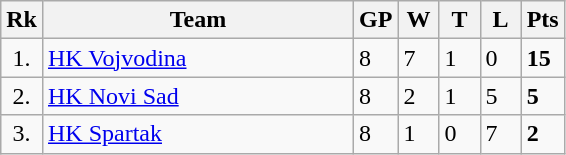<table class="wikitable" style="text-align:left;">
<tr>
<th width=20>Rk</th>
<th width=200>Team</th>
<th width=20 abbr="Games Played">GP</th>
<th width=20 abbr="Won">W</th>
<th width=20 abbr="Tied">T</th>
<th width=20 abbr="Lost">L</th>
<th width=20 abbr="Points">Pts</th>
</tr>
<tr>
<td style="text-align:center;">1.</td>
<td><a href='#'>HK Vojvodina</a></td>
<td>8</td>
<td>7</td>
<td>1</td>
<td>0</td>
<td><strong>15</strong></td>
</tr>
<tr>
<td style="text-align:center;">2.</td>
<td><a href='#'>HK Novi Sad</a></td>
<td>8</td>
<td>2</td>
<td>1</td>
<td>5</td>
<td><strong>5</strong></td>
</tr>
<tr>
<td style="text-align:center;">3.</td>
<td><a href='#'>HK Spartak</a></td>
<td>8</td>
<td>1</td>
<td>0</td>
<td>7</td>
<td><strong>2</strong></td>
</tr>
</table>
